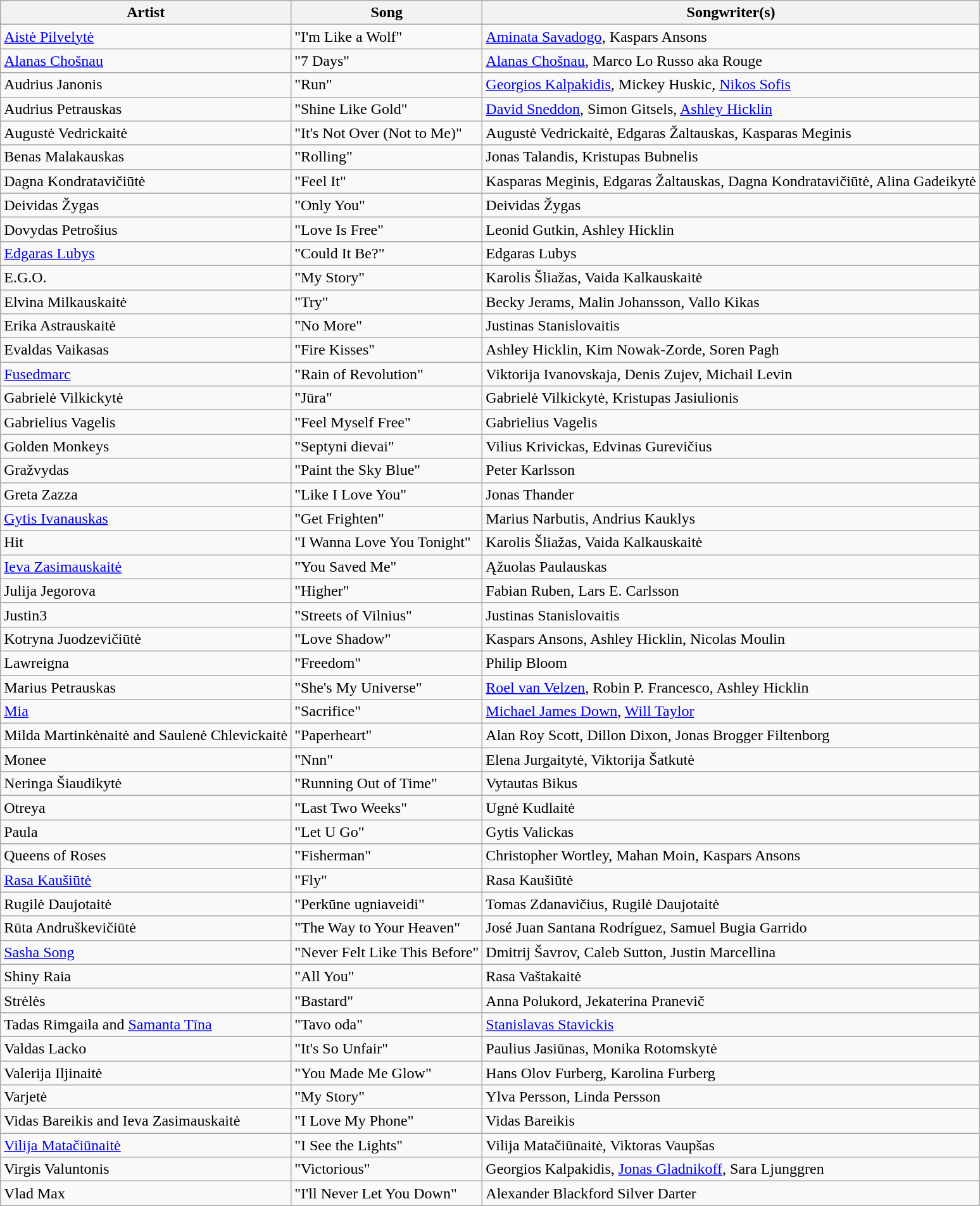<table class="wikitable sortable mw-collapsible" " style="margin: 1em auto 1em auto">
<tr>
<th>Artist</th>
<th>Song</th>
<th>Songwriter(s)</th>
</tr>
<tr>
<td><a href='#'>Aistė Pilvelytė</a></td>
<td>"I'm Like a Wolf"</td>
<td><a href='#'>Aminata Savadogo</a>, Kaspars Ansons</td>
</tr>
<tr>
<td><a href='#'>Alanas Chošnau</a></td>
<td>"7 Days"</td>
<td><a href='#'>Alanas Chošnau</a>, Marco Lo Russo aka Rouge</td>
</tr>
<tr>
<td>Audrius Janonis</td>
<td>"Run"</td>
<td><a href='#'>Georgios Kalpakidis</a>, Mickey Huskic, <a href='#'>Nikos Sofis</a></td>
</tr>
<tr>
<td>Audrius Petrauskas</td>
<td>"Shine Like Gold"</td>
<td><a href='#'>David Sneddon</a>, Simon Gitsels, <a href='#'>Ashley Hicklin</a></td>
</tr>
<tr>
<td>Augustė Vedrickaitė</td>
<td>"It's Not Over (Not to Me)"</td>
<td>Augustė Vedrickaitė, Edgaras Žaltauskas, Kasparas Meginis</td>
</tr>
<tr>
<td>Benas Malakauskas</td>
<td>"Rolling"</td>
<td>Jonas Talandis, Kristupas Bubnelis</td>
</tr>
<tr>
<td>Dagna Kondratavičiūtė</td>
<td>"Feel It"</td>
<td>Kasparas Meginis, Edgaras Žaltauskas, Dagna Kondratavičiūtė, Alina Gadeikytė</td>
</tr>
<tr>
<td>Deividas Žygas</td>
<td>"Only You"</td>
<td>Deividas Žygas</td>
</tr>
<tr>
<td>Dovydas Petrošius</td>
<td>"Love Is Free"</td>
<td>Leonid Gutkin, Ashley Hicklin</td>
</tr>
<tr>
<td><a href='#'>Edgaras Lubys</a></td>
<td>"Could It Be?"</td>
<td>Edgaras Lubys</td>
</tr>
<tr>
<td data-sort-value="EGO">E.G.O.</td>
<td>"My Story"</td>
<td>Karolis Šliažas, Vaida Kalkauskaitė</td>
</tr>
<tr>
<td>Elvina Milkauskaitė</td>
<td>"Try"</td>
<td>Becky Jerams, Malin Johansson, Vallo Kikas</td>
</tr>
<tr>
<td>Erika Astrauskaitė</td>
<td>"No More"</td>
<td>Justinas Stanislovaitis</td>
</tr>
<tr>
<td>Evaldas Vaikasas</td>
<td>"Fire Kisses"</td>
<td>Ashley Hicklin, Kim Nowak-Zorde, Soren Pagh</td>
</tr>
<tr>
<td><a href='#'>Fusedmarc</a></td>
<td>"Rain of Revolution"</td>
<td>Viktorija Ivanovskaja, Denis Zujev, Michail Levin</td>
</tr>
<tr>
<td>Gabrielė Vilkickytė</td>
<td>"Jūra"</td>
<td>Gabrielė Vilkickytė, Kristupas Jasiulionis</td>
</tr>
<tr>
<td>Gabrielius Vagelis</td>
<td>"Feel Myself Free"</td>
<td>Gabrielius Vagelis</td>
</tr>
<tr>
<td>Golden Monkeys</td>
<td>"Septyni dievai"</td>
<td>Vilius Krivickas, Edvinas Gurevičius</td>
</tr>
<tr>
<td>Gražvydas</td>
<td>"Paint the Sky Blue"</td>
<td>Peter Karlsson</td>
</tr>
<tr>
<td>Greta Zazza</td>
<td>"Like I Love You"</td>
<td>Jonas Thander</td>
</tr>
<tr>
<td><a href='#'>Gytis Ivanauskas</a></td>
<td>"Get Frighten"</td>
<td>Marius Narbutis, Andrius Kauklys</td>
</tr>
<tr>
<td>Hit</td>
<td>"I Wanna Love You Tonight"</td>
<td>Karolis Šliažas, Vaida Kalkauskaitė</td>
</tr>
<tr>
<td><a href='#'>Ieva Zasimauskaitė</a></td>
<td>"You Saved Me"</td>
<td>Ąžuolas Paulauskas</td>
</tr>
<tr>
<td>Julija Jegorova</td>
<td>"Higher"</td>
<td>Fabian Ruben, Lars E. Carlsson</td>
</tr>
<tr>
<td>Justin3</td>
<td>"Streets of Vilnius"</td>
<td>Justinas Stanislovaitis</td>
</tr>
<tr>
<td>Kotryna Juodzevičiūtė</td>
<td>"Love Shadow"</td>
<td>Kaspars Ansons, Ashley Hicklin, Nicolas Moulin</td>
</tr>
<tr>
<td>Lawreigna</td>
<td>"Freedom"</td>
<td>Philip Bloom</td>
</tr>
<tr>
<td>Marius Petrauskas</td>
<td>"She's My Universe"</td>
<td><a href='#'>Roel van Velzen</a>, Robin P. Francesco, Ashley Hicklin</td>
</tr>
<tr>
<td><a href='#'>Mia</a></td>
<td>"Sacrifice"</td>
<td><a href='#'>Michael James Down</a>, <a href='#'>Will Taylor</a></td>
</tr>
<tr>
<td>Milda Martinkėnaitė and Saulenė Chlevickaitė</td>
<td>"Paperheart"</td>
<td>Alan Roy Scott, Dillon Dixon, Jonas Brogger Filtenborg</td>
</tr>
<tr>
<td>Monee</td>
<td>"Nnn"</td>
<td>Elena Jurgaitytė, Viktorija Šatkutė</td>
</tr>
<tr>
<td>Neringa Šiaudikytė</td>
<td>"Running Out of Time"</td>
<td>Vytautas Bikus</td>
</tr>
<tr>
<td>Otreya</td>
<td>"Last Two Weeks"</td>
<td>Ugnė Kudlaitė</td>
</tr>
<tr>
<td>Paula</td>
<td>"Let U Go"</td>
<td>Gytis Valickas</td>
</tr>
<tr>
<td>Queens of Roses</td>
<td>"Fisherman"</td>
<td>Christopher Wortley, Mahan Moin, Kaspars Ansons</td>
</tr>
<tr>
<td><a href='#'>Rasa Kaušiūtė</a></td>
<td>"Fly"</td>
<td>Rasa Kaušiūtė</td>
</tr>
<tr>
<td>Rugilė Daujotaitė</td>
<td>"Perkūne ugniaveidi"</td>
<td>Tomas Zdanavičius, Rugilė Daujotaitė</td>
</tr>
<tr>
<td>Rūta Andruškevičiūtė</td>
<td>"The Way to Your Heaven"</td>
<td>José Juan Santana Rodríguez, Samuel Bugia Garrido</td>
</tr>
<tr>
<td><a href='#'>Sasha Song</a></td>
<td>"Never Felt Like This Before"</td>
<td>Dmitrij Šavrov, Caleb Sutton, Justin Marcellina</td>
</tr>
<tr>
<td>Shiny Raia</td>
<td>"All You"</td>
<td>Rasa Vaštakaitė</td>
</tr>
<tr>
<td>Strėlės</td>
<td>"Bastard"</td>
<td>Anna Polukord, Jekaterina Pranevič</td>
</tr>
<tr>
<td>Tadas Rimgaila and <a href='#'>Samanta Tīna</a></td>
<td>"Tavo oda"</td>
<td><a href='#'>Stanislavas Stavickis</a></td>
</tr>
<tr>
<td>Valdas Lacko</td>
<td>"It's So Unfair"</td>
<td>Paulius Jasiūnas, Monika Rotomskytė</td>
</tr>
<tr>
<td>Valerija Iljinaitė</td>
<td>"You Made Me Glow"</td>
<td>Hans Olov Furberg, Karolina Furberg</td>
</tr>
<tr>
<td>Varjetė</td>
<td>"My Story"</td>
<td>Ylva Persson, Linda Persson</td>
</tr>
<tr>
<td>Vidas Bareikis and Ieva Zasimauskaitė</td>
<td>"I Love My Phone"</td>
<td>Vidas Bareikis</td>
</tr>
<tr>
<td><a href='#'>Vilija Matačiūnaitė</a></td>
<td>"I See the Lights"</td>
<td>Vilija Matačiūnaitė, Viktoras Vaupšas</td>
</tr>
<tr>
<td>Virgis Valuntonis</td>
<td>"Victorious"</td>
<td>Georgios Kalpakidis, <a href='#'>Jonas Gladnikoff</a>, Sara Ljunggren</td>
</tr>
<tr>
<td>Vlad Max</td>
<td>"I'll Never Let You Down"</td>
<td>Alexander Blackford Silver Darter</td>
</tr>
</table>
